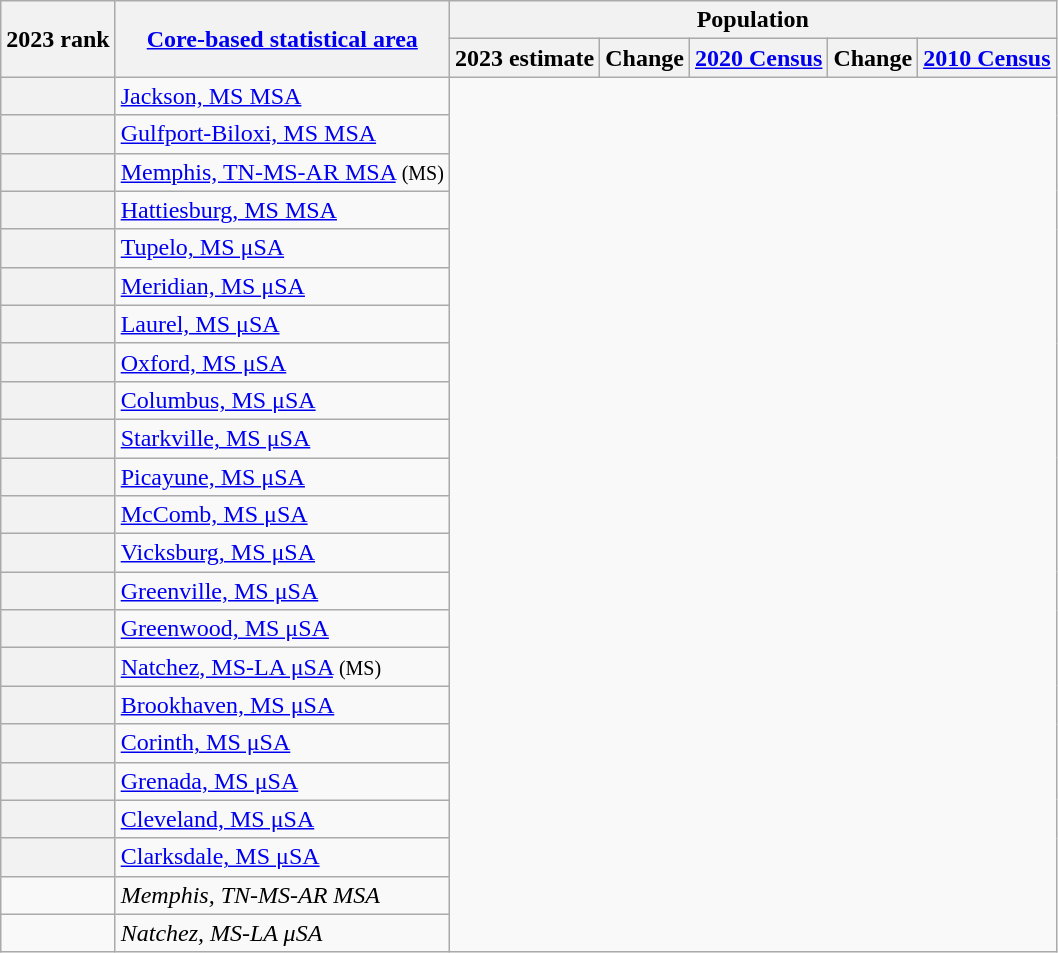<table class="wikitable sortable">
<tr>
<th scope=col rowspan=2>2023 rank</th>
<th scope=col rowspan=2><a href='#'>Core-based statistical area</a></th>
<th colspan=5>Population</th>
</tr>
<tr>
<th scope=col>2023 estimate</th>
<th scope=col>Change</th>
<th scope=col><a href='#'>2020 Census</a></th>
<th scope=col>Change</th>
<th scope=col><a href='#'>2010 Census</a></th>
</tr>
<tr>
<th scope=row></th>
<td><a href='#'>Jackson, MS MSA</a><br></td>
</tr>
<tr>
<th scope=row></th>
<td><a href='#'>Gulfport-Biloxi, MS MSA</a><br></td>
</tr>
<tr>
<th scope=row></th>
<td><a href='#'>Memphis, TN-MS-AR MSA</a> <small>(MS)</small><br></td>
</tr>
<tr>
<th scope=row></th>
<td><a href='#'>Hattiesburg, MS MSA</a><br></td>
</tr>
<tr>
<th scope=row></th>
<td><a href='#'>Tupelo, MS μSA</a><br></td>
</tr>
<tr>
<th scope=row></th>
<td><a href='#'>Meridian, MS μSA</a><br></td>
</tr>
<tr>
<th scope=row></th>
<td><a href='#'>Laurel, MS μSA</a><br></td>
</tr>
<tr>
<th scope=row></th>
<td><a href='#'>Oxford, MS μSA</a><br></td>
</tr>
<tr>
<th scope=row></th>
<td><a href='#'>Columbus, MS μSA</a><br></td>
</tr>
<tr>
<th scope=row></th>
<td><a href='#'>Starkville, MS μSA</a><br></td>
</tr>
<tr>
<th scope=row></th>
<td><a href='#'>Picayune, MS μSA</a><br></td>
</tr>
<tr>
<th scope=row></th>
<td><a href='#'>McComb, MS μSA</a><br></td>
</tr>
<tr>
<th scope=row></th>
<td><a href='#'>Vicksburg, MS μSA</a><br></td>
</tr>
<tr>
<th scope=row></th>
<td><a href='#'>Greenville, MS μSA</a><br></td>
</tr>
<tr>
<th scope=row></th>
<td><a href='#'>Greenwood, MS μSA</a><br></td>
</tr>
<tr>
<th scope=row></th>
<td><a href='#'>Natchez, MS-LA μSA</a> <small>(MS)</small><br></td>
</tr>
<tr>
<th scope=row></th>
<td><a href='#'>Brookhaven, MS μSA</a><br></td>
</tr>
<tr>
<th scope=row></th>
<td><a href='#'>Corinth, MS μSA</a><br></td>
</tr>
<tr>
<th scope=row></th>
<td><a href='#'>Grenada, MS μSA</a><br></td>
</tr>
<tr>
<th scope=row></th>
<td><a href='#'>Cleveland, MS μSA</a><br></td>
</tr>
<tr>
<th scope=row></th>
<td><a href='#'>Clarksdale, MS μSA</a><br></td>
</tr>
<tr>
<td></td>
<td><em><span>Memphis, TN-MS-AR MSA</span></em><br></td>
</tr>
<tr>
<td></td>
<td><em><span>Natchez, MS-LA μSA</span></em><br></td>
</tr>
</table>
